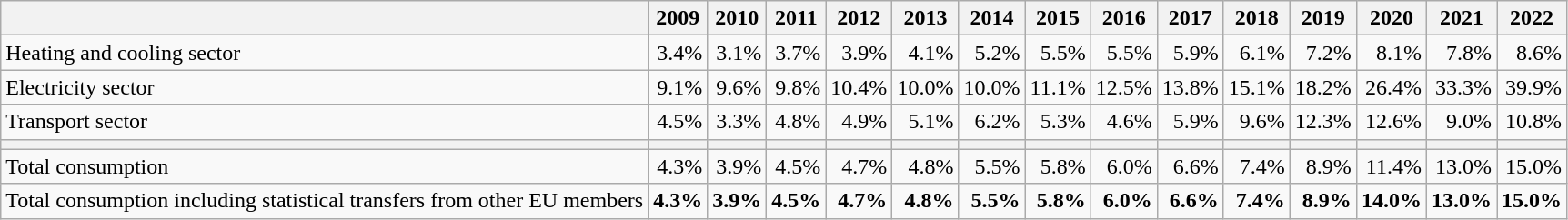<table style="text-align: right" class="wikitable">
<tr>
<th></th>
<th>2009</th>
<th>2010</th>
<th>2011</th>
<th>2012</th>
<th>2013</th>
<th>2014</th>
<th>2015</th>
<th>2016</th>
<th>2017</th>
<th>2018</th>
<th>2019</th>
<th>2020</th>
<th>2021</th>
<th>2022</th>
</tr>
<tr>
<td align="left">Heating and cooling sector</td>
<td>3.4%</td>
<td>3.1%</td>
<td>3.7%</td>
<td>3.9%</td>
<td>4.1%</td>
<td>5.2%</td>
<td>5.5%</td>
<td>5.5%</td>
<td>5.9%</td>
<td>6.1%</td>
<td>7.2%</td>
<td>8.1%</td>
<td>7.8%</td>
<td>8.6%</td>
</tr>
<tr>
<td align="left">Electricity sector</td>
<td>9.1%</td>
<td>9.6%</td>
<td>9.8%</td>
<td>10.4%</td>
<td>10.0%</td>
<td>10.0%</td>
<td>11.1%</td>
<td>12.5%</td>
<td>13.8%</td>
<td>15.1%</td>
<td>18.2%</td>
<td>26.4%</td>
<td>33.3%</td>
<td>39.9%</td>
</tr>
<tr>
<td align="left">Transport sector</td>
<td>4.5%</td>
<td>3.3%</td>
<td>4.8%</td>
<td>4.9%</td>
<td>5.1%</td>
<td>6.2%</td>
<td>5.3%</td>
<td>4.6%</td>
<td>5.9%</td>
<td>9.6%</td>
<td>12.3%</td>
<td>12.6%</td>
<td>9.0%</td>
<td>10.8%</td>
</tr>
<tr>
<th></th>
<th></th>
<th></th>
<th></th>
<th></th>
<th></th>
<th></th>
<th></th>
<th></th>
<th></th>
<th></th>
<th></th>
<th></th>
<th></th>
<th></th>
</tr>
<tr>
<td align="left">Total consumption</td>
<td>4.3%</td>
<td>3.9%</td>
<td>4.5%</td>
<td>4.7%</td>
<td>4.8%</td>
<td>5.5%</td>
<td>5.8%</td>
<td>6.0%</td>
<td>6.6%</td>
<td>7.4%</td>
<td>8.9%</td>
<td>11.4%</td>
<td>13.0%</td>
<td>15.0%</td>
</tr>
<tr>
<td align="left">Total consumption including statistical transfers from other EU members</td>
<td><strong>4.3%</strong></td>
<td><strong>3.9%</strong></td>
<td><strong>4.5%</strong></td>
<td><strong>4.7%</strong></td>
<td><strong>4.8%</strong></td>
<td><strong>5.5%</strong></td>
<td><strong>5.8%</strong></td>
<td><strong>6.0%</strong></td>
<td><strong>6.6%</strong></td>
<td><strong>7.4%</strong></td>
<td><strong>8.9%</strong></td>
<td><strong>14.0%</strong></td>
<td><strong>13.0%</strong></td>
<td><strong>15.0%</strong></td>
</tr>
</table>
